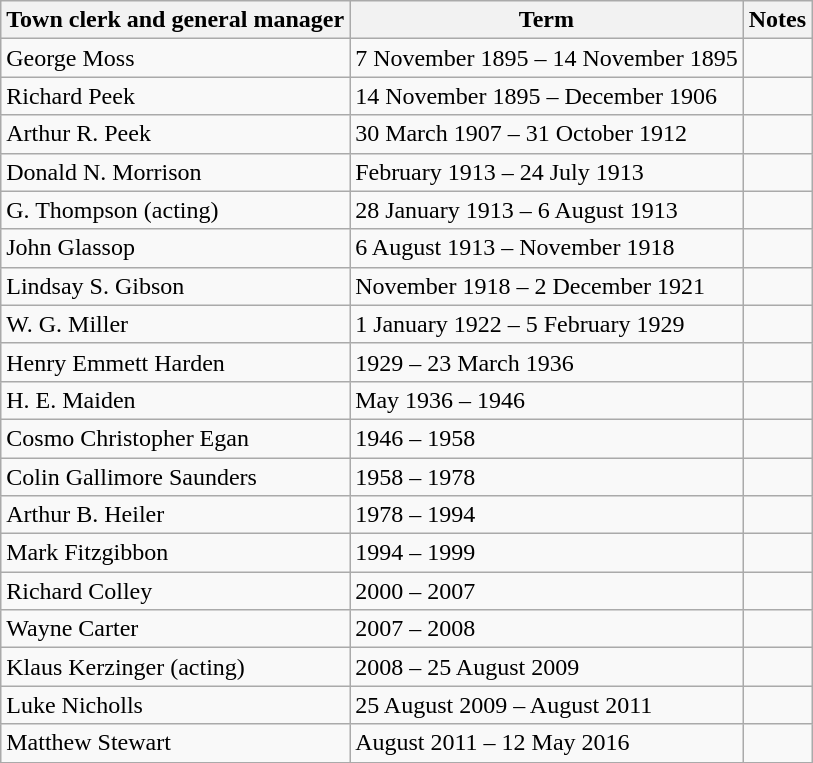<table class="wikitable">
<tr>
<th>Town clerk and general manager</th>
<th>Term</th>
<th>Notes</th>
</tr>
<tr>
<td>George Moss</td>
<td>7 November 1895 – 14 November 1895</td>
<td></td>
</tr>
<tr>
<td>Richard Peek</td>
<td>14 November 1895 – December 1906</td>
<td></td>
</tr>
<tr>
<td>Arthur R. Peek</td>
<td>30 March 1907 – 31 October 1912</td>
<td></td>
</tr>
<tr>
<td>Donald N. Morrison</td>
<td>February 1913 – 24 July 1913</td>
<td></td>
</tr>
<tr>
<td>G. Thompson (acting)</td>
<td>28 January 1913 – 6 August 1913</td>
<td></td>
</tr>
<tr>
<td>John Glassop</td>
<td>6 August 1913 – November 1918</td>
<td></td>
</tr>
<tr>
<td>Lindsay S. Gibson</td>
<td>November 1918 – 2 December 1921</td>
<td></td>
</tr>
<tr>
<td>W. G. Miller</td>
<td>1 January 1922 – 5 February 1929</td>
<td></td>
</tr>
<tr>
<td>Henry Emmett Harden</td>
<td>1929 – 23 March 1936</td>
<td></td>
</tr>
<tr>
<td>H. E. Maiden</td>
<td>May 1936 – 1946</td>
<td></td>
</tr>
<tr>
<td>Cosmo Christopher Egan</td>
<td>1946 – 1958</td>
<td></td>
</tr>
<tr>
<td>Colin Gallimore Saunders</td>
<td>1958 – 1978</td>
<td></td>
</tr>
<tr>
<td>Arthur B. Heiler</td>
<td>1978 – 1994</td>
<td></td>
</tr>
<tr>
<td>Mark Fitzgibbon</td>
<td>1994 – 1999</td>
<td></td>
</tr>
<tr>
<td>Richard Colley</td>
<td>2000 – 2007</td>
<td></td>
</tr>
<tr>
<td>Wayne Carter</td>
<td>2007 – 2008</td>
<td></td>
</tr>
<tr>
<td>Klaus Kerzinger (acting)</td>
<td>2008 – 25 August 2009</td>
<td></td>
</tr>
<tr>
<td>Luke Nicholls</td>
<td>25 August 2009 – August 2011</td>
<td></td>
</tr>
<tr>
<td>Matthew Stewart</td>
<td>August 2011 – 12 May 2016</td>
<td></td>
</tr>
</table>
